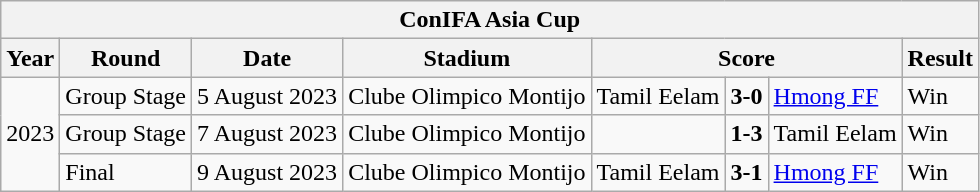<table class="wikitable" style="text-align: left;">
<tr>
<th colspan="8">ConIFA Asia Cup</th>
</tr>
<tr>
<th>Year</th>
<th>Round</th>
<th>Date</th>
<th>Stadium</th>
<th colspan=3>Score</th>
<th>Result</th>
</tr>
<tr>
<td rowspan="3">2023</td>
<td>Group Stage</td>
<td>5 August 2023</td>
<td>Clube Olimpico Montijo</td>
<td>Tamil Eelam <strong></strong></td>
<td><strong>3-0</strong></td>
<td> <a href='#'>Hmong FF</a></td>
<td>Win</td>
</tr>
<tr>
<td>Group Stage</td>
<td>7 August 2023</td>
<td>Clube Olimpico Montijo</td>
<td></td>
<td><strong>1-3</strong></td>
<td><strong></strong> Tamil Eelam</td>
<td>Win</td>
</tr>
<tr>
<td>Final</td>
<td>9 August 2023</td>
<td>Clube Olimpico Montijo</td>
<td>Tamil Eelam <strong></strong></td>
<td><strong>3-1</strong></td>
<td> <a href='#'>Hmong FF</a></td>
<td>Win</td>
</tr>
</table>
